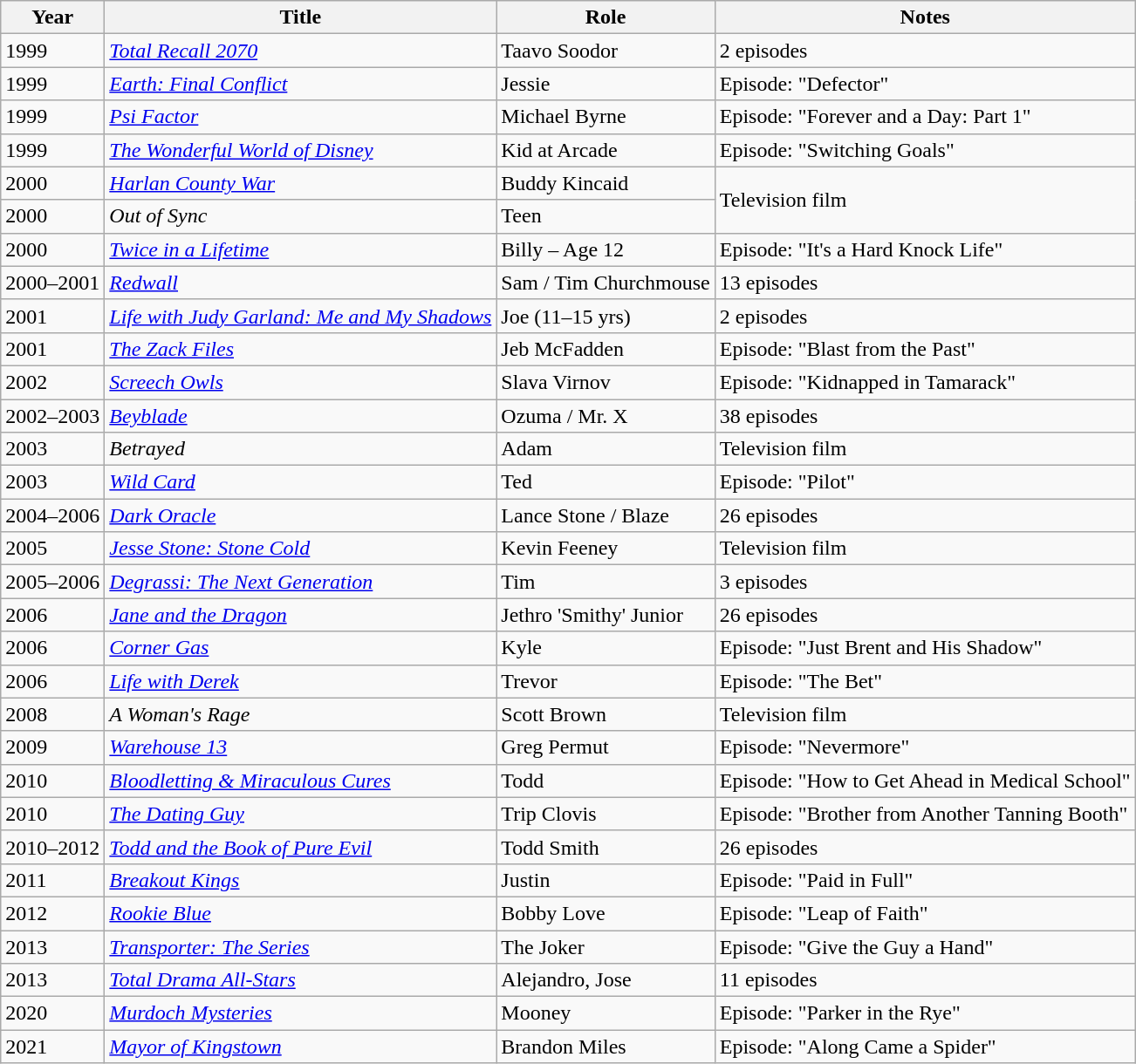<table class="wikitable sortable">
<tr>
<th>Year</th>
<th>Title</th>
<th>Role</th>
<th>Notes</th>
</tr>
<tr>
<td>1999</td>
<td><em><a href='#'>Total Recall 2070</a></em></td>
<td>Taavo Soodor</td>
<td>2 episodes</td>
</tr>
<tr>
<td>1999</td>
<td><em><a href='#'>Earth: Final Conflict</a></em></td>
<td>Jessie</td>
<td>Episode: "Defector"</td>
</tr>
<tr>
<td>1999</td>
<td><em><a href='#'>Psi Factor</a></em></td>
<td>Michael Byrne</td>
<td>Episode: "Forever and a Day: Part 1"</td>
</tr>
<tr>
<td>1999</td>
<td data-sort-value="Wonderful World of Disney, The"><em><a href='#'>The Wonderful World of Disney</a></em></td>
<td>Kid at Arcade</td>
<td>Episode: "Switching Goals"</td>
</tr>
<tr>
<td>2000</td>
<td><a href='#'><em>Harlan County War</em></a></td>
<td>Buddy Kincaid</td>
<td rowspan="2">Television film</td>
</tr>
<tr>
<td>2000</td>
<td><em>Out of Sync</em></td>
<td>Teen</td>
</tr>
<tr>
<td>2000</td>
<td><a href='#'><em>Twice in a Lifetime</em></a></td>
<td>Billy – Age 12</td>
<td>Episode: "It's a Hard Knock Life"</td>
</tr>
<tr>
<td>2000–2001</td>
<td><a href='#'><em>Redwall</em></a></td>
<td>Sam / Tim Churchmouse</td>
<td>13 episodes</td>
</tr>
<tr>
<td>2001</td>
<td><em><a href='#'>Life with Judy Garland: Me and My Shadows</a></em></td>
<td>Joe (11–15 yrs)</td>
<td>2 episodes</td>
</tr>
<tr>
<td>2001</td>
<td data-sort-value="Zack Files, The"><em><a href='#'>The Zack Files</a></em></td>
<td>Jeb McFadden</td>
<td>Episode: "Blast from the Past"</td>
</tr>
<tr>
<td>2002</td>
<td><em><a href='#'>Screech Owls</a></em></td>
<td>Slava Virnov</td>
<td>Episode: "Kidnapped in Tamarack"</td>
</tr>
<tr>
<td>2002–2003</td>
<td><em><a href='#'>Beyblade</a></em></td>
<td>Ozuma / Mr. X</td>
<td>38 episodes</td>
</tr>
<tr>
<td>2003</td>
<td><em>Betrayed</em></td>
<td>Adam</td>
<td>Television film</td>
</tr>
<tr>
<td>2003</td>
<td><a href='#'><em>Wild Card</em></a></td>
<td>Ted</td>
<td>Episode: "Pilot"</td>
</tr>
<tr>
<td>2004–2006</td>
<td><em><a href='#'>Dark Oracle</a></em></td>
<td>Lance Stone / Blaze</td>
<td>26 episodes</td>
</tr>
<tr>
<td>2005</td>
<td><em><a href='#'>Jesse Stone: Stone Cold</a></em></td>
<td>Kevin Feeney</td>
<td>Television film</td>
</tr>
<tr>
<td>2005–2006</td>
<td><em><a href='#'>Degrassi: The Next Generation</a></em></td>
<td>Tim</td>
<td>3 episodes</td>
</tr>
<tr>
<td>2006</td>
<td><a href='#'><em>Jane and the Dragon</em></a></td>
<td>Jethro 'Smithy' Junior</td>
<td>26 episodes</td>
</tr>
<tr>
<td>2006</td>
<td><em><a href='#'>Corner Gas</a></em></td>
<td>Kyle</td>
<td>Episode: "Just Brent and His Shadow"</td>
</tr>
<tr>
<td>2006</td>
<td><em><a href='#'>Life with Derek</a></em></td>
<td>Trevor</td>
<td>Episode: "The Bet"</td>
</tr>
<tr>
<td>2008</td>
<td data-sort-value="Woman's Rage, A"><em>A Woman's Rage</em></td>
<td>Scott Brown</td>
<td>Television film</td>
</tr>
<tr>
<td>2009</td>
<td><em><a href='#'>Warehouse 13</a></em></td>
<td>Greg Permut</td>
<td>Episode: "Nevermore"</td>
</tr>
<tr>
<td>2010</td>
<td><em><a href='#'>Bloodletting & Miraculous Cures</a></em></td>
<td>Todd</td>
<td>Episode: "How to Get Ahead in Medical School"</td>
</tr>
<tr>
<td>2010</td>
<td data-sort-value="Dating Guy, The"><em><a href='#'>The Dating Guy</a></em></td>
<td>Trip Clovis</td>
<td>Episode: "Brother from Another Tanning Booth"</td>
</tr>
<tr>
<td>2010–2012</td>
<td><em><a href='#'>Todd and the Book of Pure Evil</a></em></td>
<td>Todd Smith</td>
<td>26 episodes</td>
</tr>
<tr>
<td>2011</td>
<td><em><a href='#'>Breakout Kings</a></em></td>
<td>Justin</td>
<td>Episode: "Paid in Full"</td>
</tr>
<tr>
<td>2012</td>
<td><em><a href='#'>Rookie Blue</a></em></td>
<td>Bobby Love</td>
<td>Episode: "Leap of Faith"</td>
</tr>
<tr>
<td>2013</td>
<td><em><a href='#'>Transporter: The Series</a></em></td>
<td>The Joker</td>
<td>Episode: "Give the Guy a Hand"</td>
</tr>
<tr>
<td>2013</td>
<td><em><a href='#'>Total Drama All-Stars</a></em></td>
<td>Alejandro, Jose</td>
<td>11 episodes</td>
</tr>
<tr>
<td>2020</td>
<td><em><a href='#'>Murdoch Mysteries</a></em></td>
<td>Mooney</td>
<td>Episode: "Parker in the Rye"</td>
</tr>
<tr>
<td>2021</td>
<td><em><a href='#'>Mayor of Kingstown</a></em></td>
<td>Brandon Miles</td>
<td>Episode: "Along Came a Spider"</td>
</tr>
</table>
